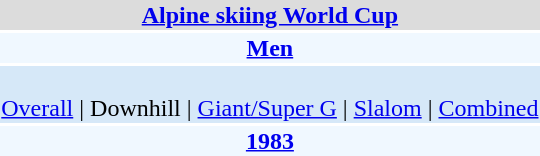<table align="right" class="toccolours" style="margin: 0 0 1em 1em;">
<tr>
<td colspan="2" align=center bgcolor=Gainsboro><strong><a href='#'>Alpine skiing World Cup</a></strong></td>
</tr>
<tr>
<td colspan="2" align=center bgcolor=AliceBlue><strong><a href='#'>Men</a></strong></td>
</tr>
<tr>
<td colspan="2" align=center bgcolor=D6E8F8><br><a href='#'>Overall</a> | 
Downhill | 
<a href='#'>Giant/Super G</a> | 
<a href='#'>Slalom</a> | 
<a href='#'>Combined</a></td>
</tr>
<tr>
<td colspan="2" align=center bgcolor=AliceBlue><strong><a href='#'>1983</a></strong></td>
</tr>
</table>
